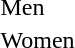<table>
<tr>
<td>Men<br></td>
<td></td>
<td></td>
<td></td>
</tr>
<tr>
<td>Women<br></td>
<td></td>
<td></td>
<td></td>
</tr>
</table>
